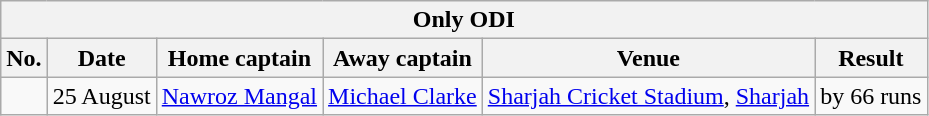<table class="wikitable">
<tr>
<th colspan="9">Only ODI</th>
</tr>
<tr>
<th>No.</th>
<th>Date</th>
<th>Home captain</th>
<th>Away captain</th>
<th>Venue</th>
<th>Result</th>
</tr>
<tr>
<td></td>
<td>25 August</td>
<td><a href='#'>Nawroz Mangal</a></td>
<td><a href='#'>Michael Clarke</a></td>
<td><a href='#'>Sharjah Cricket Stadium</a>, <a href='#'>Sharjah</a></td>
<td> by 66 runs</td>
</tr>
</table>
